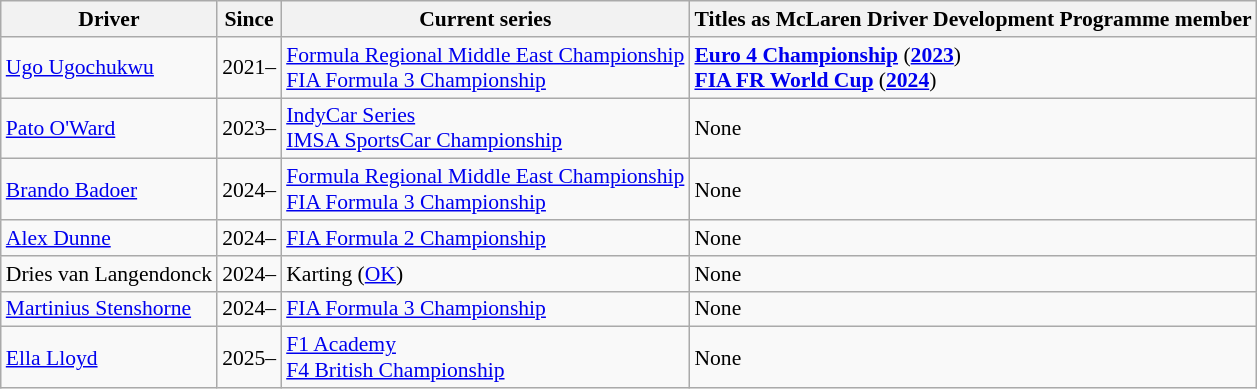<table class="wikitable sortable" style="font-size: 90%;">
<tr>
<th>Driver</th>
<th>Since</th>
<th>Current series</th>
<th>Titles as McLaren Driver Development Programme member</th>
</tr>
<tr>
<td> <a href='#'>Ugo Ugochukwu</a></td>
<td align=center>2021–</td>
<td><a href='#'>Formula Regional Middle East Championship</a><br><a href='#'>FIA Formula 3 Championship</a></td>
<td><strong><a href='#'>Euro 4 Championship</a></strong> (<strong><a href='#'>2023</a></strong>)<br><strong><a href='#'>FIA FR World Cup</a></strong> (<strong><a href='#'>2024</a></strong>)</td>
</tr>
<tr>
<td> <a href='#'>Pato O'Ward</a></td>
<td align=center>2023–</td>
<td><a href='#'>IndyCar Series</a><br><a href='#'>IMSA SportsCar Championship</a></td>
<td>None</td>
</tr>
<tr>
<td> <a href='#'>Brando Badoer</a></td>
<td align=center>2024–</td>
<td><a href='#'>Formula Regional Middle East Championship</a><br><a href='#'>FIA Formula 3 Championship</a></td>
<td>None</td>
</tr>
<tr>
<td> <a href='#'>Alex Dunne</a></td>
<td align=center>2024–</td>
<td><a href='#'>FIA Formula 2 Championship</a></td>
<td>None</td>
</tr>
<tr>
<td> Dries van Langendonck</td>
<td align=center>2024–</td>
<td>Karting (<a href='#'>OK</a>)</td>
<td>None</td>
</tr>
<tr>
<td> <a href='#'>Martinius Stenshorne</a></td>
<td align=center>2024–</td>
<td><a href='#'>FIA Formula 3 Championship</a></td>
<td>None</td>
</tr>
<tr>
<td> <a href='#'>Ella Lloyd</a></td>
<td align=center>2025–</td>
<td><a href='#'>F1 Academy</a><br><a href='#'>F4 British Championship</a></td>
<td>None</td>
</tr>
</table>
